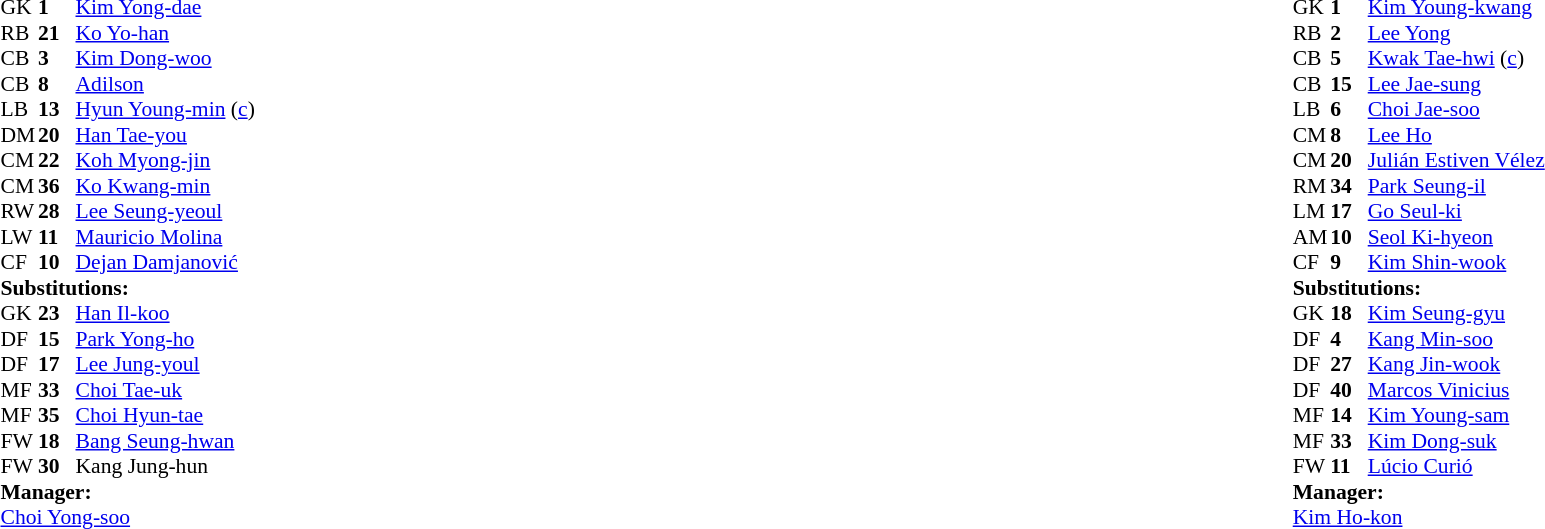<table width="100%">
<tr>
<td valign="top" width="50%"><br><table style="font-size: 90%" cellspacing="0" cellpadding="0">
<tr>
<th width=25></th>
<th width=25></th>
</tr>
<tr>
<td>GK</td>
<td><strong>1</strong></td>
<td> <a href='#'>Kim Yong-dae</a></td>
</tr>
<tr>
<td>RB</td>
<td><strong>21</strong></td>
<td> <a href='#'>Ko Yo-han</a></td>
</tr>
<tr>
<td>CB</td>
<td><strong>3</strong></td>
<td> <a href='#'>Kim Dong-woo</a></td>
<td></td>
</tr>
<tr>
<td>CB</td>
<td><strong>8</strong></td>
<td> <a href='#'>Adilson</a></td>
</tr>
<tr>
<td>LB</td>
<td><strong>13</strong></td>
<td> <a href='#'>Hyun Young-min</a> (<a href='#'>c</a>)</td>
</tr>
<tr>
<td>DM</td>
<td><strong>20</strong></td>
<td> <a href='#'>Han Tae-you</a></td>
<td></td>
<td></td>
</tr>
<tr>
<td>CM</td>
<td><strong>22</strong></td>
<td> <a href='#'>Koh Myong-jin</a></td>
</tr>
<tr>
<td>CM</td>
<td><strong>36</strong></td>
<td> <a href='#'>Ko Kwang-min</a></td>
<td></td>
<td></td>
</tr>
<tr>
<td>RW</td>
<td><strong>28</strong></td>
<td> <a href='#'>Lee Seung-yeoul</a></td>
<td></td>
<td></td>
</tr>
<tr>
<td>LW</td>
<td><strong>11</strong></td>
<td> <a href='#'>Mauricio Molina</a></td>
</tr>
<tr>
<td>CF</td>
<td><strong>10</strong></td>
<td> <a href='#'>Dejan Damjanović</a></td>
</tr>
<tr>
<td colspan=3><strong>Substitutions:</strong></td>
</tr>
<tr>
<td>GK</td>
<td><strong>23</strong></td>
<td> <a href='#'>Han Il-koo</a></td>
</tr>
<tr>
<td>DF</td>
<td><strong>15</strong></td>
<td> <a href='#'>Park Yong-ho</a></td>
</tr>
<tr>
<td>DF</td>
<td><strong>17</strong></td>
<td> <a href='#'>Lee Jung-youl</a></td>
</tr>
<tr>
<td>MF</td>
<td><strong>33</strong></td>
<td> <a href='#'>Choi Tae-uk</a></td>
<td></td>
<td></td>
</tr>
<tr>
<td>MF</td>
<td><strong>35</strong></td>
<td> <a href='#'>Choi Hyun-tae</a></td>
<td></td>
<td></td>
</tr>
<tr>
<td>FW</td>
<td><strong>18</strong></td>
<td> <a href='#'>Bang Seung-hwan</a></td>
<td></td>
<td></td>
</tr>
<tr>
<td>FW</td>
<td><strong>30</strong></td>
<td> Kang Jung-hun</td>
</tr>
<tr>
<td colspan=3><strong>Manager:</strong></td>
</tr>
<tr>
<td colspan=4> <a href='#'>Choi Yong-soo</a></td>
</tr>
</table>
</td>
<td valign="top"></td>
<td valign="top" width="50%"><br><table style="font-size: 90%" cellspacing="0" cellpadding="0"  align="center">
<tr>
<th width="25"></th>
<th width="25"></th>
</tr>
<tr>
<td>GK</td>
<td><strong>1</strong></td>
<td> <a href='#'>Kim Young-kwang</a></td>
<td></td>
</tr>
<tr>
<td>RB</td>
<td><strong>2</strong></td>
<td> <a href='#'>Lee Yong</a></td>
</tr>
<tr>
<td>CB</td>
<td><strong>5</strong></td>
<td> <a href='#'>Kwak Tae-hwi</a> (<a href='#'>c</a>)</td>
</tr>
<tr>
<td>CB</td>
<td><strong>15</strong></td>
<td> <a href='#'>Lee Jae-sung</a></td>
<td></td>
</tr>
<tr>
<td>LB</td>
<td><strong>6</strong></td>
<td> <a href='#'>Choi Jae-soo</a></td>
<td></td>
<td></td>
</tr>
<tr>
<td>CM</td>
<td><strong>8</strong></td>
<td> <a href='#'>Lee Ho</a></td>
</tr>
<tr>
<td>CM</td>
<td><strong>20</strong></td>
<td> <a href='#'>Julián Estiven Vélez</a></td>
</tr>
<tr>
<td>RM</td>
<td><strong>34</strong></td>
<td> <a href='#'>Park Seung-il</a></td>
<td></td>
<td></td>
</tr>
<tr>
<td>LM</td>
<td><strong>17</strong></td>
<td> <a href='#'>Go Seul-ki</a></td>
</tr>
<tr>
<td>AM</td>
<td><strong>10</strong></td>
<td> <a href='#'>Seol Ki-hyeon</a></td>
<td></td>
<td></td>
</tr>
<tr>
<td>CF</td>
<td><strong>9</strong></td>
<td> <a href='#'>Kim Shin-wook</a></td>
</tr>
<tr>
<td colspan=3><strong>Substitutions:</strong></td>
</tr>
<tr>
<td>GK</td>
<td><strong>18</strong></td>
<td> <a href='#'>Kim Seung-gyu</a></td>
</tr>
<tr>
<td>DF</td>
<td><strong>4</strong></td>
<td> <a href='#'>Kang Min-soo</a></td>
<td></td>
<td></td>
</tr>
<tr>
<td>DF</td>
<td><strong>27</strong></td>
<td> <a href='#'>Kang Jin-wook</a></td>
<td></td>
<td></td>
</tr>
<tr>
<td>DF</td>
<td><strong>40</strong></td>
<td> <a href='#'>Marcos Vinicius</a></td>
</tr>
<tr>
<td>MF</td>
<td><strong>14</strong></td>
<td> <a href='#'>Kim Young-sam</a></td>
</tr>
<tr>
<td>MF</td>
<td><strong>33</strong></td>
<td> <a href='#'>Kim Dong-suk</a></td>
</tr>
<tr>
<td>FW</td>
<td><strong>11</strong></td>
<td> <a href='#'>Lúcio Curió</a></td>
<td></td>
<td></td>
</tr>
<tr>
<td colspan=3><strong>Manager:</strong></td>
</tr>
<tr>
<td colspan=4> <a href='#'>Kim Ho-kon</a></td>
</tr>
</table>
</td>
</tr>
</table>
